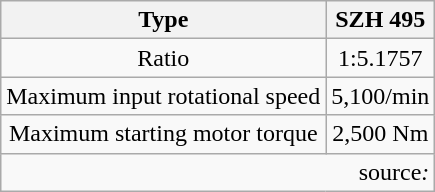<table class="wikitable" style="text-align:center">
<tr>
<th>Type</th>
<th>SZH 495</th>
</tr>
<tr>
<td>Ratio</td>
<td>1:5.1757</td>
</tr>
<tr>
<td>Maximum input rotational speed</td>
<td>5,100/min</td>
</tr>
<tr>
<td>Maximum starting motor torque</td>
<td>2,500 Nm</td>
</tr>
<tr style="text-align:right">
<td colspan="2">source<em>:</em></td>
</tr>
</table>
